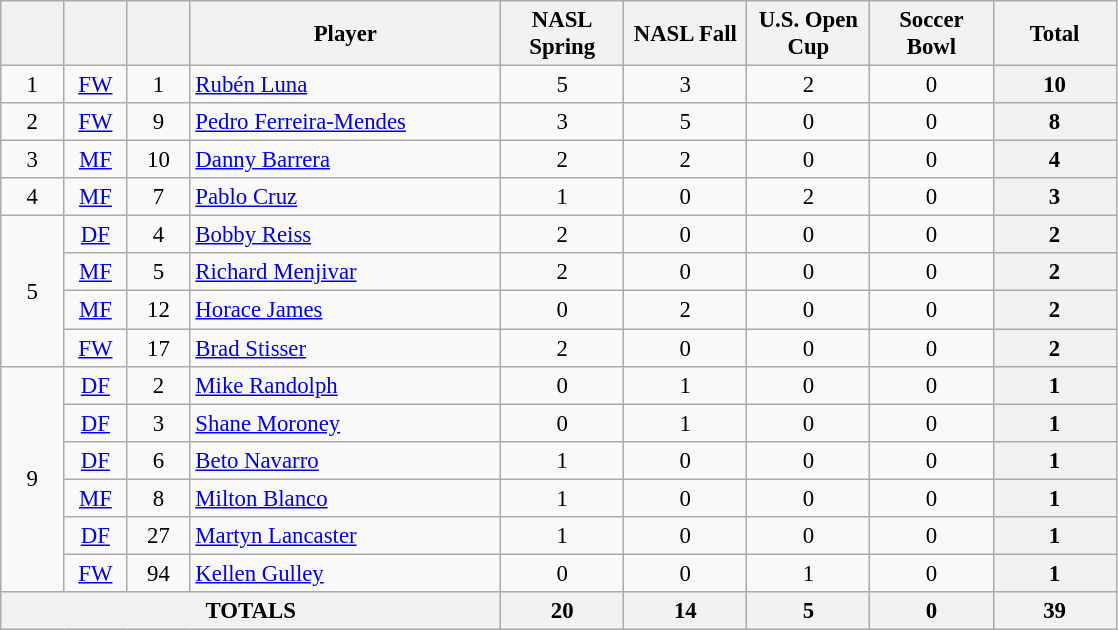<table class="wikitable" style="font-size: 95%; text-align: center;">
<tr>
<th width=35></th>
<th width=35></th>
<th width=35></th>
<th width=200>Player</th>
<th width=75>NASL Spring</th>
<th width=75>NASL Fall</th>
<th width=75>U.S. Open Cup</th>
<th width=75>Soccer Bowl</th>
<th width=75>Total</th>
</tr>
<tr>
<td rowspan=1>1</td>
<td><a href='#'>FW</a></td>
<td>1</td>
<td align=left> <a href='#'>Rubén Luna</a></td>
<td>5</td>
<td>3</td>
<td>2</td>
<td>0</td>
<th>10</th>
</tr>
<tr>
<td rowspan=1>2</td>
<td><a href='#'>FW</a></td>
<td>9</td>
<td align=left> <a href='#'>Pedro Ferreira-Mendes</a></td>
<td>3</td>
<td>5</td>
<td>0</td>
<td>0</td>
<th>8</th>
</tr>
<tr>
<td rowspan=1>3</td>
<td><a href='#'>MF</a></td>
<td>10</td>
<td align=left> <a href='#'>Danny Barrera</a></td>
<td>2</td>
<td>2</td>
<td>0</td>
<td>0</td>
<th>4</th>
</tr>
<tr>
<td rowspan=1>4</td>
<td><a href='#'>MF</a></td>
<td>7</td>
<td align=left> <a href='#'>Pablo Cruz</a></td>
<td>1</td>
<td>0</td>
<td>2</td>
<td>0</td>
<th>3</th>
</tr>
<tr>
<td rowspan=4>5</td>
<td><a href='#'>DF</a></td>
<td>4</td>
<td align=left> <a href='#'>Bobby Reiss</a></td>
<td>2</td>
<td>0</td>
<td>0</td>
<td>0</td>
<th>2</th>
</tr>
<tr>
<td><a href='#'>MF</a></td>
<td>5</td>
<td align=left> <a href='#'>Richard Menjivar</a></td>
<td>2</td>
<td>0</td>
<td>0</td>
<td>0</td>
<th>2</th>
</tr>
<tr>
<td><a href='#'>MF</a></td>
<td>12</td>
<td align=left> <a href='#'>Horace James</a></td>
<td>0</td>
<td>2</td>
<td>0</td>
<td>0</td>
<th>2</th>
</tr>
<tr>
<td><a href='#'>FW</a></td>
<td>17</td>
<td align=left> <a href='#'>Brad Stisser</a></td>
<td>2</td>
<td>0</td>
<td>0</td>
<td>0</td>
<th>2</th>
</tr>
<tr>
<td rowspan=6>9</td>
<td><a href='#'>DF</a></td>
<td>2</td>
<td align=left> <a href='#'>Mike Randolph</a></td>
<td>0</td>
<td>1</td>
<td>0</td>
<td>0</td>
<th>1</th>
</tr>
<tr>
<td><a href='#'>DF</a></td>
<td>3</td>
<td align=left> <a href='#'>Shane Moroney</a></td>
<td>0</td>
<td>1</td>
<td>0</td>
<td>0</td>
<th>1</th>
</tr>
<tr>
<td><a href='#'>DF</a></td>
<td>6</td>
<td align=left> <a href='#'>Beto Navarro</a></td>
<td>1</td>
<td>0</td>
<td>0</td>
<td>0</td>
<th>1</th>
</tr>
<tr>
<td><a href='#'>MF</a></td>
<td>8</td>
<td align=left> <a href='#'>Milton Blanco</a></td>
<td>1</td>
<td>0</td>
<td>0</td>
<td>0</td>
<th>1</th>
</tr>
<tr>
<td><a href='#'>DF</a></td>
<td>27</td>
<td align=left> <a href='#'>Martyn Lancaster</a></td>
<td>1</td>
<td>0</td>
<td>0</td>
<td>0</td>
<th>1</th>
</tr>
<tr>
<td><a href='#'>FW</a></td>
<td>94</td>
<td align=left> <a href='#'>Kellen Gulley</a></td>
<td>0</td>
<td>0</td>
<td>1</td>
<td>0</td>
<th>1</th>
</tr>
<tr>
<th colspan=4>TOTALS</th>
<th>20</th>
<th>14</th>
<th>5</th>
<th>0</th>
<th>39</th>
</tr>
</table>
